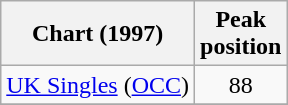<table class="wikitable">
<tr>
<th>Chart (1997)</th>
<th>Peak<br>position</th>
</tr>
<tr>
<td><a href='#'>UK Singles</a> (<a href='#'>OCC</a>)</td>
<td style="text-align:center;">88</td>
</tr>
<tr>
</tr>
</table>
